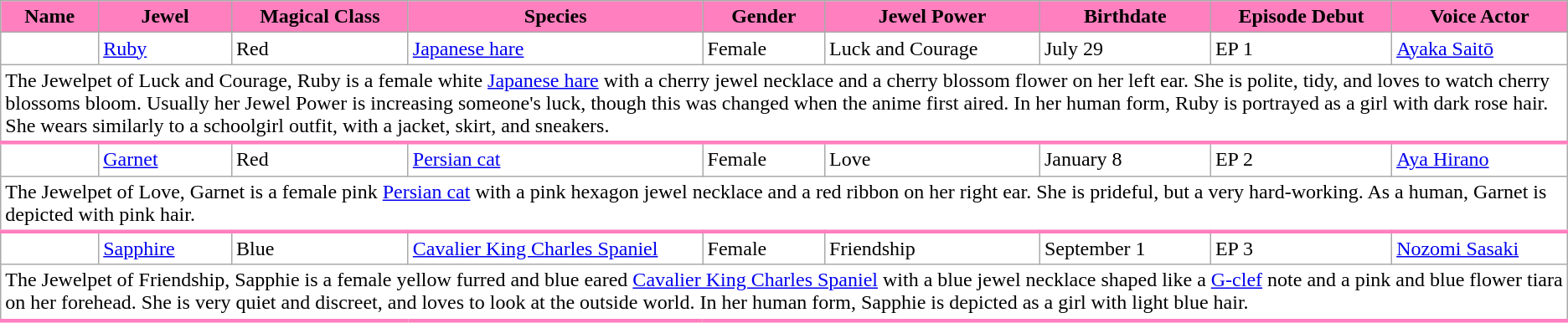<table class="wikitable" style="background:#FFFFFF">
<tr>
<th style="background:#FF7FBF;">Name</th>
<th style="background:#FF7FBF;">Jewel</th>
<th style="background:#FF7FBF;">Magical Class</th>
<th style="background:#FF7FBF;">Species</th>
<th style="background:#FF7FBF;">Gender</th>
<th style="background:#FF7FBF;">Jewel Power</th>
<th style="background:#FF7FBF;">Birthdate</th>
<th style="background:#FF7FBF;">Episode Debut</th>
<th style="background:#FF7FBF;">Voice Actor</th>
</tr>
<tr>
<td></td>
<td><a href='#'>Ruby</a></td>
<td>Red</td>
<td><a href='#'>Japanese hare</a></td>
<td>Female</td>
<td>Luck and Courage</td>
<td>July 29</td>
<td>EP 1</td>
<td><a href='#'>Ayaka Saitō</a></td>
</tr>
<tr>
<td style="border-bottom: 3px solid #FF7FBF;" colspan="14">The Jewelpet of Luck and Courage, Ruby is a female white <a href='#'>Japanese hare</a> with a cherry jewel necklace and a cherry blossom flower on her left ear. She is polite, tidy, and loves to watch cherry blossoms bloom. Usually her Jewel Power is increasing someone's luck, though this was changed when the anime first aired. In her human form, Ruby is portrayed as a girl with dark rose hair. She wears similarly to a schoolgirl outfit, with a jacket, skirt, and sneakers.<br></td>
</tr>
<tr>
<td></td>
<td><a href='#'>Garnet</a></td>
<td>Red</td>
<td><a href='#'>Persian cat</a></td>
<td>Female</td>
<td>Love</td>
<td>January 8</td>
<td>EP 2</td>
<td><a href='#'>Aya Hirano</a></td>
</tr>
<tr>
<td style="border-bottom: 3px solid #FF7FBF;" colspan="14">The Jewelpet of Love, Garnet is a female pink <a href='#'>Persian cat</a> with a pink hexagon jewel necklace and a red ribbon on her right ear. She is prideful, but a very hard-working. As a human, Garnet is depicted with pink hair.<br></td>
</tr>
<tr>
<td></td>
<td><a href='#'>Sapphire</a></td>
<td>Blue</td>
<td><a href='#'>Cavalier King Charles Spaniel</a></td>
<td>Female</td>
<td>Friendship</td>
<td>September 1</td>
<td>EP 3</td>
<td><a href='#'>Nozomi Sasaki</a></td>
</tr>
<tr>
<td style="border-bottom: 3px solid #FF7FBF;" colspan="14">The Jewelpet of Friendship, Sapphie is a female yellow furred and blue eared <a href='#'>Cavalier King Charles Spaniel</a> with a blue jewel necklace shaped like a <a href='#'>G-clef</a> note and a pink and blue flower tiara on her forehead. She is very quiet and discreet, and loves to look at the outside world. In her human form, Sapphie is depicted as a girl with light blue hair.<br></td>
</tr>
</table>
